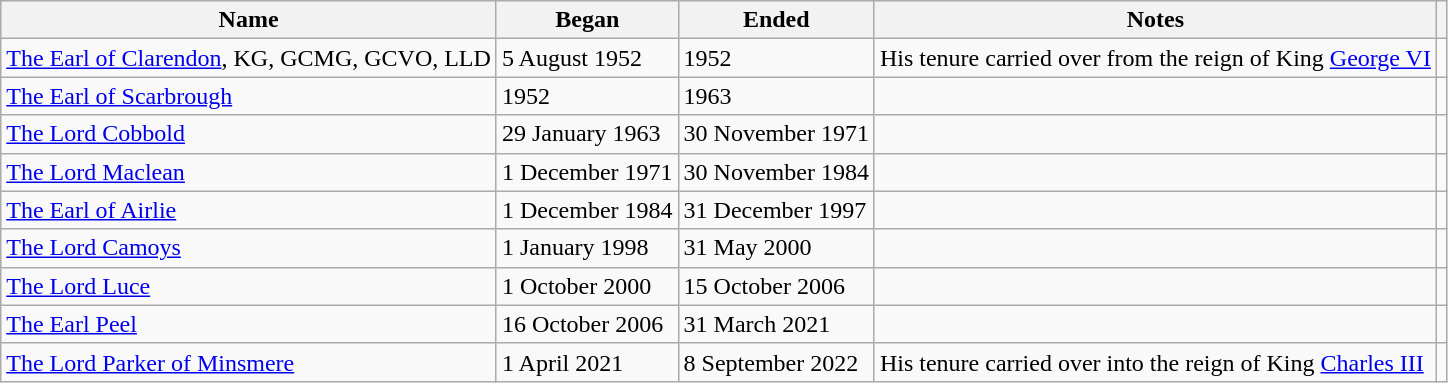<table class="wikitable" style="text-align:left">
<tr>
<th>Name</th>
<th>Began</th>
<th>Ended</th>
<th>Notes</th>
<th></th>
</tr>
<tr>
<td><a href='#'>The Earl of Clarendon</a>, KG, GCMG, GCVO, LLD</td>
<td>5 August 1952</td>
<td>1952</td>
<td>His tenure carried over from the reign of King <a href='#'>George VI</a></td>
<td></td>
</tr>
<tr>
<td><a href='#'>The Earl of Scarbrough</a></td>
<td>1952</td>
<td>1963</td>
<td></td>
<td></td>
</tr>
<tr>
<td><a href='#'>The Lord Cobbold</a></td>
<td>29 January 1963</td>
<td>30 November 1971</td>
<td></td>
<td></td>
</tr>
<tr>
<td><a href='#'>The Lord Maclean</a></td>
<td>1 December 1971</td>
<td>30 November 1984</td>
<td></td>
<td></td>
</tr>
<tr>
<td><a href='#'>The Earl of Airlie</a></td>
<td>1 December 1984</td>
<td>31 December 1997</td>
<td></td>
<td></td>
</tr>
<tr>
<td><a href='#'>The Lord Camoys</a></td>
<td>1 January 1998</td>
<td>31 May 2000</td>
<td></td>
<td></td>
</tr>
<tr>
<td><a href='#'>The Lord Luce</a></td>
<td>1 October 2000</td>
<td>15 October 2006</td>
<td></td>
<td></td>
</tr>
<tr>
<td><a href='#'>The Earl Peel</a></td>
<td>16 October 2006</td>
<td>31 March 2021</td>
<td></td>
<td></td>
</tr>
<tr>
<td><a href='#'>The Lord Parker of Minsmere</a></td>
<td>1 April 2021</td>
<td>8 September 2022</td>
<td>His tenure carried over into the reign of King <a href='#'>Charles III</a></td>
<td></td>
</tr>
</table>
